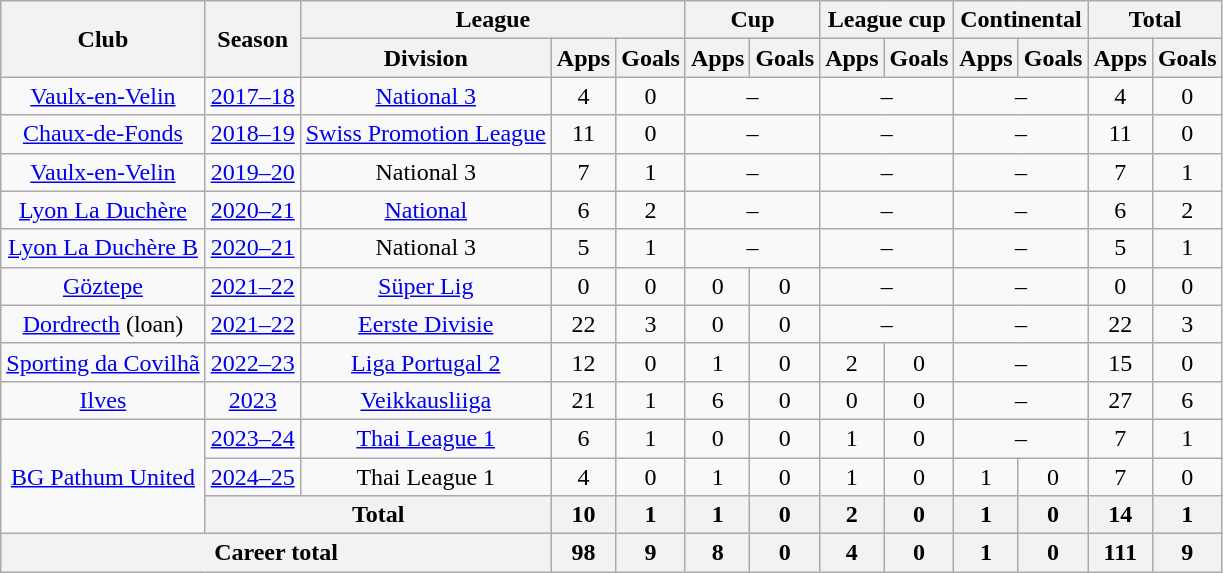<table class="wikitable" style="text-align:center">
<tr>
<th rowspan="2">Club</th>
<th rowspan="2">Season</th>
<th colspan="3">League</th>
<th colspan="2">Cup</th>
<th colspan="2">League cup</th>
<th colspan="2">Continental</th>
<th colspan="2">Total</th>
</tr>
<tr>
<th>Division</th>
<th>Apps</th>
<th>Goals</th>
<th>Apps</th>
<th>Goals</th>
<th>Apps</th>
<th>Goals</th>
<th>Apps</th>
<th>Goals</th>
<th>Apps</th>
<th>Goals</th>
</tr>
<tr>
<td><a href='#'>Vaulx-en-Velin</a></td>
<td><a href='#'>2017–18</a></td>
<td><a href='#'>National 3</a></td>
<td>4</td>
<td>0</td>
<td colspan=2>–</td>
<td colspan=2>–</td>
<td colspan=2>–</td>
<td>4</td>
<td>0</td>
</tr>
<tr>
<td><a href='#'>Chaux-de-Fonds</a></td>
<td><a href='#'>2018–19</a></td>
<td><a href='#'>Swiss Promotion League</a></td>
<td>11</td>
<td>0</td>
<td colspan=2>–</td>
<td colspan=2>–</td>
<td colspan=2>–</td>
<td>11</td>
<td>0</td>
</tr>
<tr>
<td><a href='#'>Vaulx-en-Velin</a></td>
<td><a href='#'>2019–20</a></td>
<td>National 3</td>
<td>7</td>
<td>1</td>
<td colspan=2>–</td>
<td colspan=2>–</td>
<td colspan=2>–</td>
<td>7</td>
<td>1</td>
</tr>
<tr>
<td><a href='#'>Lyon La Duchère</a></td>
<td><a href='#'>2020–21</a></td>
<td><a href='#'>National</a></td>
<td>6</td>
<td>2</td>
<td colspan=2>–</td>
<td colspan=2>–</td>
<td colspan=2>–</td>
<td>6</td>
<td>2</td>
</tr>
<tr>
<td><a href='#'>Lyon La Duchère B</a></td>
<td><a href='#'>2020–21</a></td>
<td>National 3</td>
<td>5</td>
<td>1</td>
<td colspan=2>–</td>
<td colspan=2>–</td>
<td colspan=2>–</td>
<td>5</td>
<td>1</td>
</tr>
<tr>
<td><a href='#'>Göztepe</a></td>
<td><a href='#'>2021–22</a></td>
<td><a href='#'>Süper Lig</a></td>
<td>0</td>
<td>0</td>
<td>0</td>
<td>0</td>
<td colspan=2>–</td>
<td colspan=2>–</td>
<td>0</td>
<td>0</td>
</tr>
<tr>
<td><a href='#'>Dordrecth</a> (loan)</td>
<td><a href='#'>2021–22</a></td>
<td><a href='#'>Eerste Divisie</a></td>
<td>22</td>
<td>3</td>
<td>0</td>
<td>0</td>
<td colspan=2>–</td>
<td colspan=2>–</td>
<td>22</td>
<td>3</td>
</tr>
<tr>
<td><a href='#'>Sporting da Covilhã</a></td>
<td><a href='#'>2022–23</a></td>
<td><a href='#'>Liga Portugal 2</a></td>
<td>12</td>
<td>0</td>
<td>1</td>
<td>0</td>
<td>2</td>
<td>0</td>
<td colspan=2>–</td>
<td>15</td>
<td>0</td>
</tr>
<tr>
<td><a href='#'>Ilves</a></td>
<td><a href='#'>2023</a></td>
<td><a href='#'>Veikkausliiga</a></td>
<td>21</td>
<td>1</td>
<td>6</td>
<td>0</td>
<td>0</td>
<td>0</td>
<td colspan=2>–</td>
<td>27</td>
<td>6</td>
</tr>
<tr>
<td rowspan=3><a href='#'>BG Pathum United</a></td>
<td><a href='#'>2023–24</a></td>
<td><a href='#'>Thai League 1</a></td>
<td>6</td>
<td>1</td>
<td>0</td>
<td>0</td>
<td>1</td>
<td>0</td>
<td colspan=2>–</td>
<td>7</td>
<td>1</td>
</tr>
<tr>
<td><a href='#'>2024–25</a></td>
<td>Thai League 1</td>
<td>4</td>
<td>0</td>
<td>1</td>
<td>0</td>
<td>1</td>
<td>0</td>
<td>1</td>
<td>0</td>
<td>7</td>
<td>0</td>
</tr>
<tr>
<th colspan=2>Total</th>
<th>10</th>
<th>1</th>
<th>1</th>
<th>0</th>
<th>2</th>
<th>0</th>
<th>1</th>
<th>0</th>
<th>14</th>
<th>1</th>
</tr>
<tr>
<th colspan="3">Career total</th>
<th>98</th>
<th>9</th>
<th>8</th>
<th>0</th>
<th>4</th>
<th>0</th>
<th>1</th>
<th>0</th>
<th>111</th>
<th>9</th>
</tr>
</table>
